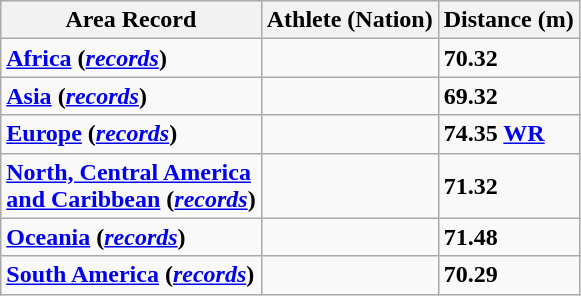<table class="wikitable">
<tr>
<th>Area Record</th>
<th>Athlete (Nation)</th>
<th>Distance (m)</th>
</tr>
<tr>
<td><strong><a href='#'>Africa</a> (<em><a href='#'>records</a></em>)</strong></td>
<td></td>
<td><strong>70.32</strong></td>
</tr>
<tr>
<td><strong><a href='#'>Asia</a> (<em><a href='#'>records</a></em>)</strong></td>
<td></td>
<td><strong>69.32</strong></td>
</tr>
<tr>
<td><strong><a href='#'>Europe</a> (<em><a href='#'>records</a></em>)</strong></td>
<td></td>
<td><strong>74.35 <a href='#'><abbr>WR</abbr></a></strong></td>
</tr>
<tr>
<td><strong><a href='#'>North, Central America</a></strong><br><strong><a href='#'>and Caribbean</a> (<em><a href='#'>records</a></em>)</strong></td>
<td></td>
<td><strong>71.32</strong></td>
</tr>
<tr>
<td><strong><a href='#'>Oceania</a> (<em><a href='#'>records</a></em>)</strong></td>
<td></td>
<td><strong>71.48</strong></td>
</tr>
<tr>
<td><strong><a href='#'>South America</a> (<em><a href='#'>records</a></em>)</strong></td>
<td></td>
<td><strong>70.29</strong></td>
</tr>
</table>
